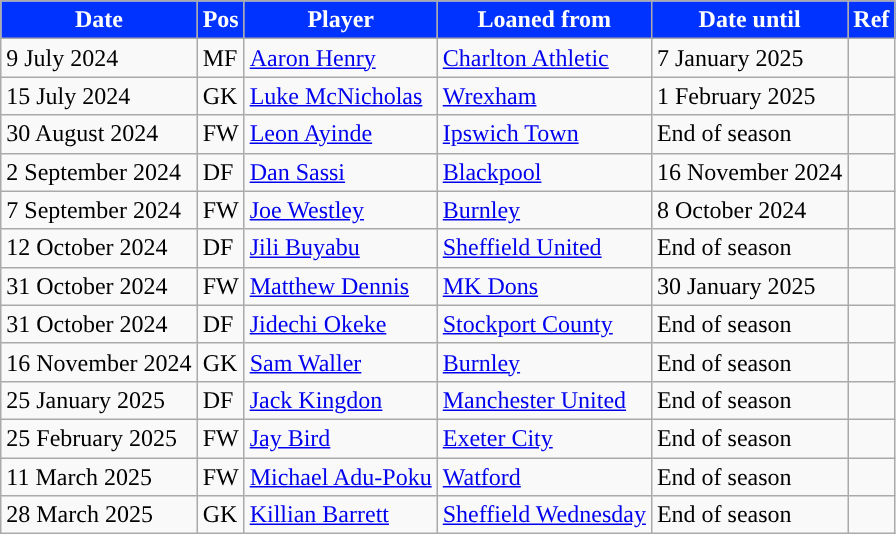<table class="wikitable plainrowheaders sortable">
<tr>
<th style="background:#03f;color:#fff;">Date</th>
<th style="background:#03f;color:#fff;">Pos</th>
<th style="background:#03f;color:#fff;">Player</th>
<th style="background:#03f;color:#fff;">Loaned from</th>
<th style="background:#03f;color:#fff;">Date until</th>
<th style="background:#03f;color:#fff;">Ref</th>
</tr>
<tr>
<td>9 July 2024</td>
<td>MF</td>
<td> <a href='#'>Aaron Henry</a></td>
<td> <a href='#'>Charlton Athletic</a></td>
<td>7 January 2025</td>
<td></td>
</tr>
<tr>
<td>15 July 2024</td>
<td>GK</td>
<td> <a href='#'>Luke McNicholas</a></td>
<td> <a href='#'>Wrexham</a></td>
<td>1 February 2025</td>
<td></td>
</tr>
<tr>
<td>30 August 2024</td>
<td>FW</td>
<td> <a href='#'>Leon Ayinde</a></td>
<td> <a href='#'>Ipswich Town</a></td>
<td>End of season</td>
<td></td>
</tr>
<tr>
<td>2 September 2024</td>
<td>DF</td>
<td> <a href='#'>Dan Sassi</a></td>
<td> <a href='#'>Blackpool</a></td>
<td>16 November 2024</td>
<td></td>
</tr>
<tr>
<td>7 September 2024</td>
<td>FW</td>
<td> <a href='#'>Joe Westley</a></td>
<td> <a href='#'>Burnley</a></td>
<td>8 October 2024</td>
<td></td>
</tr>
<tr>
<td>12 October 2024</td>
<td>DF</td>
<td> <a href='#'>Jili Buyabu</a></td>
<td> <a href='#'>Sheffield United</a></td>
<td>End of season</td>
<td></td>
</tr>
<tr>
<td>31 October 2024</td>
<td>FW</td>
<td> <a href='#'>Matthew Dennis</a></td>
<td> <a href='#'>MK Dons</a></td>
<td>30 January 2025</td>
<td></td>
</tr>
<tr>
<td>31 October 2024</td>
<td>DF</td>
<td> <a href='#'>Jidechi Okeke</a></td>
<td> <a href='#'>Stockport County</a></td>
<td>End of season</td>
<td></td>
</tr>
<tr>
<td>16 November 2024</td>
<td>GK</td>
<td> <a href='#'>Sam Waller</a></td>
<td> <a href='#'>Burnley</a></td>
<td>End of season</td>
<td></td>
</tr>
<tr>
<td>25 January 2025</td>
<td>DF</td>
<td> <a href='#'>Jack Kingdon</a></td>
<td> <a href='#'>Manchester United</a></td>
<td>End of season</td>
<td></td>
</tr>
<tr>
<td>25 February 2025</td>
<td>FW</td>
<td> <a href='#'>Jay Bird</a></td>
<td> <a href='#'>Exeter City</a></td>
<td>End of season</td>
<td></td>
</tr>
<tr>
<td>11 March 2025</td>
<td>FW</td>
<td> <a href='#'>Michael Adu-Poku</a></td>
<td> <a href='#'>Watford</a></td>
<td>End of season</td>
<td></td>
</tr>
<tr>
<td>28 March 2025</td>
<td>GK</td>
<td> <a href='#'>Killian Barrett</a></td>
<td> <a href='#'>Sheffield Wednesday</a></td>
<td>End of season</td>
<td></td>
</tr>
</table>
